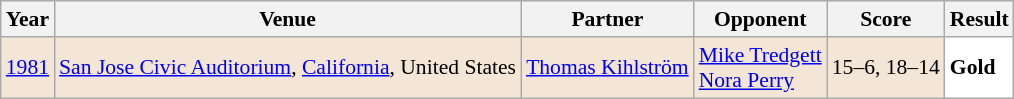<table class="sortable wikitable" style="font-size: 90%;">
<tr>
<th>Year</th>
<th>Venue</th>
<th>Partner</th>
<th>Opponent</th>
<th>Score</th>
<th>Result</th>
</tr>
<tr style="background:#F3E6D7">
<td align="center"><a href='#'>1981</a></td>
<td align="left"><a href='#'>San Jose Civic Auditorium</a>, <a href='#'>California</a>, United States</td>
<td align="left"> <a href='#'>Thomas Kihlström</a></td>
<td align="left"> <a href='#'>Mike Tredgett</a><br> <a href='#'>Nora Perry</a></td>
<td align="left">15–6, 18–14</td>
<td style="text-align:left; background:white"> <strong>Gold</strong></td>
</tr>
</table>
